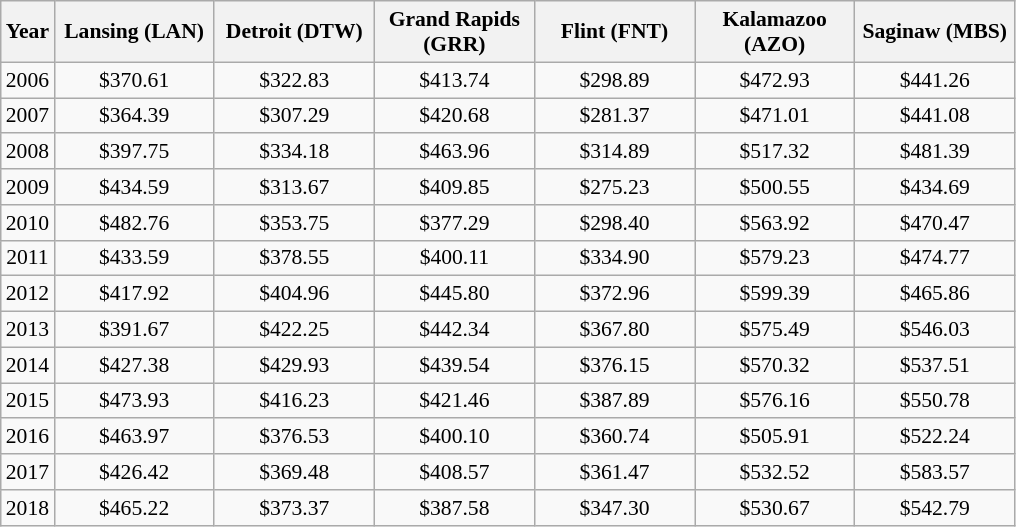<table class="wikitable" style="text-align: center; font-size: 90%">
<tr>
<th>Year</th>
<th style="width:100px;">Lansing (LAN)</th>
<th style="width:100px;">Detroit (DTW)</th>
<th style="width:100px;">Grand Rapids (GRR)</th>
<th style="width:100px;">Flint (FNT)</th>
<th style="width:100px;">Kalamazoo (AZO)</th>
<th style="width:100px;">Saginaw (MBS)</th>
</tr>
<tr>
<td>2006</td>
<td>$370.61</td>
<td>$322.83</td>
<td>$413.74</td>
<td>$298.89</td>
<td>$472.93</td>
<td>$441.26</td>
</tr>
<tr>
<td>2007</td>
<td>$364.39</td>
<td>$307.29</td>
<td>$420.68</td>
<td>$281.37</td>
<td>$471.01</td>
<td>$441.08</td>
</tr>
<tr>
<td>2008</td>
<td>$397.75</td>
<td>$334.18</td>
<td>$463.96</td>
<td>$314.89</td>
<td>$517.32</td>
<td>$481.39</td>
</tr>
<tr>
<td>2009</td>
<td>$434.59</td>
<td>$313.67</td>
<td>$409.85</td>
<td>$275.23</td>
<td>$500.55</td>
<td>$434.69</td>
</tr>
<tr>
<td>2010</td>
<td>$482.76</td>
<td>$353.75</td>
<td>$377.29</td>
<td>$298.40</td>
<td>$563.92</td>
<td>$470.47</td>
</tr>
<tr>
<td>2011</td>
<td>$433.59</td>
<td>$378.55</td>
<td>$400.11</td>
<td>$334.90</td>
<td>$579.23</td>
<td>$474.77</td>
</tr>
<tr>
<td>2012</td>
<td>$417.92</td>
<td>$404.96</td>
<td>$445.80</td>
<td>$372.96</td>
<td>$599.39</td>
<td>$465.86</td>
</tr>
<tr>
<td>2013</td>
<td>$391.67</td>
<td>$422.25</td>
<td>$442.34</td>
<td>$367.80</td>
<td>$575.49</td>
<td>$546.03</td>
</tr>
<tr>
<td>2014</td>
<td>$427.38</td>
<td>$429.93</td>
<td>$439.54</td>
<td>$376.15</td>
<td>$570.32</td>
<td>$537.51</td>
</tr>
<tr>
<td>2015</td>
<td>$473.93</td>
<td>$416.23</td>
<td>$421.46</td>
<td>$387.89</td>
<td>$576.16</td>
<td>$550.78</td>
</tr>
<tr>
<td>2016</td>
<td>$463.97</td>
<td>$376.53</td>
<td>$400.10</td>
<td>$360.74</td>
<td>$505.91</td>
<td>$522.24</td>
</tr>
<tr>
<td>2017</td>
<td>$426.42</td>
<td>$369.48</td>
<td>$408.57</td>
<td>$361.47</td>
<td>$532.52</td>
<td>$583.57</td>
</tr>
<tr>
<td>2018</td>
<td>$465.22</td>
<td>$373.37</td>
<td>$387.58</td>
<td>$347.30</td>
<td>$530.67</td>
<td>$542.79</td>
</tr>
</table>
